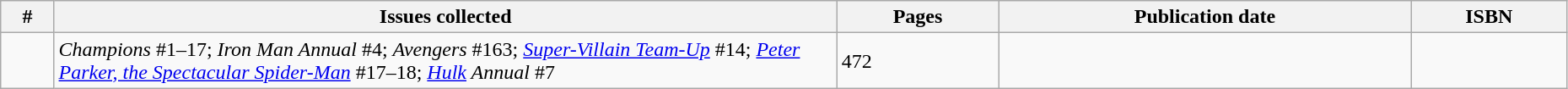<table class="wikitable sortable" width=98%>
<tr>
<th class="unsortable">#</th>
<th class="unsortable" width="50%">Issues collected</th>
<th>Pages</th>
<th>Publication date</th>
<th class="unsortable">ISBN</th>
</tr>
<tr>
<td></td>
<td><em>Champions</em> #1–17; <em>Iron Man Annual</em> #4; <em>Avengers</em> #163; <em><a href='#'>Super-Villain Team-Up</a></em> #14; <em><a href='#'>Peter Parker, the Spectacular Spider-Man</a></em> #17–18; <em><a href='#'>Hulk</a> Annual</em> #7</td>
<td>472</td>
<td></td>
<td></td>
</tr>
</table>
